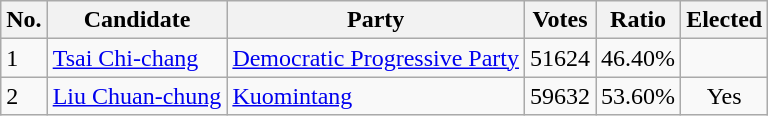<table class=wikitable>
<tr>
<th>No.</th>
<th>Candidate</th>
<th>Party</th>
<th>Votes</th>
<th>Ratio</th>
<th>Elected</th>
</tr>
<tr>
<td>1</td>
<td><a href='#'>Tsai Chi-chang</a></td>
<td><a href='#'>Democratic Progressive Party</a></td>
<td>51624</td>
<td>46.40%</td>
<td></td>
</tr>
<tr>
<td>2</td>
<td><a href='#'>Liu Chuan-chung</a></td>
<td><a href='#'>Kuomintang</a></td>
<td>59632</td>
<td>53.60%</td>
<td style="text-align:center;">Yes</td>
</tr>
</table>
